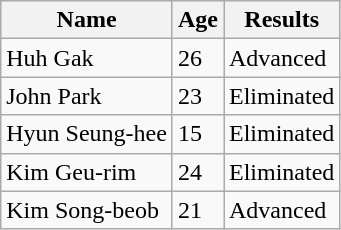<table class="wikitable">
<tr>
<th>Name</th>
<th>Age</th>
<th>Results</th>
</tr>
<tr>
<td>Huh Gak</td>
<td>26</td>
<td>Advanced</td>
</tr>
<tr>
<td>John Park</td>
<td>23</td>
<td>Eliminated</td>
</tr>
<tr>
<td>Hyun Seung-hee</td>
<td>15</td>
<td>Eliminated</td>
</tr>
<tr>
<td>Kim Geu-rim</td>
<td>24</td>
<td>Eliminated</td>
</tr>
<tr>
<td>Kim Song-beob</td>
<td>21</td>
<td>Advanced</td>
</tr>
</table>
